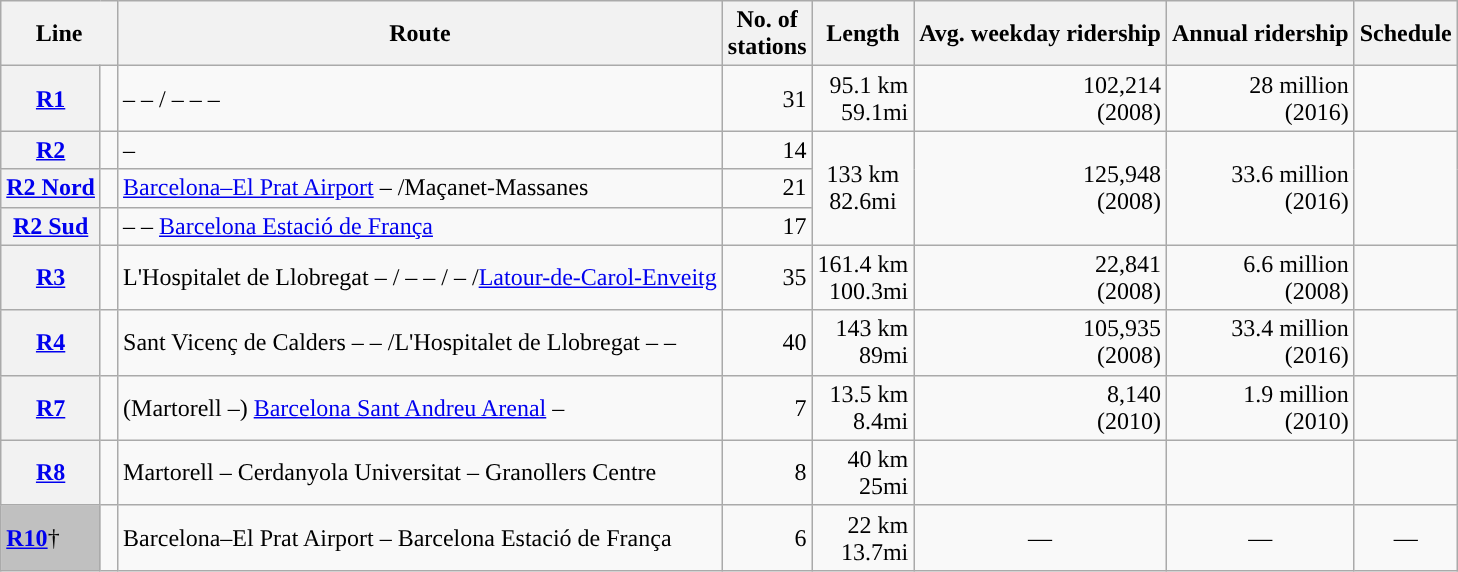<table class="sortable wikitable">
<tr>
<th colspan="2">Line</th>
<th class="unsortable">Route</th>
<th data-sort-type="number">No. of<br>stations</th>
<th data-sort-type="number">Length</th>
<th data-sort-type="number">Avg. weekday ridership</th>
<th data-sort-type="number">Annual ridership</th>
<th class="unsortable">Schedule</th>
</tr>
<tr>
<th><a href='#'>R1</a></th>
<td width=4px style="background-color:#"></td>
<td> –  – / –  –  – </td>
<td style="text-align:right;">31</td>
<td style="text-align:right;">95.1 km<br>59.1mi</td>
<td style="text-align:right;">102,214<br> (2008)</td>
<td style="text-align:right;">28 million<br> (2016)</td>
<td style="text-align:center;"></td>
</tr>
<tr>
<th><a href='#'>R2</a></th>
<td style="background-color:#"></td>
<td> – </td>
<td style="text-align:right;">14</td>
<td rowspan="3" style="text-align:center;">133 km<br>82.6mi</td>
<td rowspan="3" style="text-align:right;">125,948<br> (2008)</td>
<td rowspan="3" style="text-align:right;">33.6 million<br> (2016)</td>
<td style="text-align:center;" rowspan="3"></td>
</tr>
<tr>
<th><a href='#'>R2 Nord</a></th>
<td style="background-color:#"></td>
<td><a href='#'>Barcelona–El Prat Airport</a> – /Maçanet-Massanes</td>
<td style="text-align:right;">21</td>
</tr>
<tr>
<th><a href='#'>R2 Sud</a></th>
<td style="background-color:#"></td>
<td> –  – <a href='#'>Barcelona Estació de França</a></td>
<td style="text-align:right;">17</td>
</tr>
<tr>
<th><a href='#'>R3</a></th>
<td style="background-color:#"></td>
<td>L'Hospitalet de Llobregat – / –  – / – /<a href='#'>Latour-de-Carol-Enveitg</a></td>
<td style="text-align:right;">35</td>
<td style="text-align:right;">161.4 km<br>100.3mi</td>
<td style="text-align:right;">22,841<br> (2008)</td>
<td style="text-align:right;">6.6 million<br> (2008)</td>
<td style="text-align:center;"></td>
</tr>
<tr>
<th><a href='#'>R4</a></th>
<td style="background-color:#"></td>
<td>Sant Vicenç de Calders –  – /L'Hospitalet de Llobregat –  – </td>
<td style="text-align:right;">40</td>
<td style="text-align:right;">143 km<br>89mi</td>
<td style="text-align:right;">105,935<br> (2008)</td>
<td style="text-align:right;">33.4 million<br> (2016)</td>
<td style="text-align:center;"></td>
</tr>
<tr>
<th><a href='#'>R7</a></th>
<td style="background-color:#"></td>
<td>(Martorell –) <a href='#'>Barcelona Sant Andreu Arenal</a> – </td>
<td style="text-align:right;">7</td>
<td style="text-align:right;">13.5 km<br>8.4mi</td>
<td style="text-align:right;">8,140<br> (2010)</td>
<td style="text-align:right;">1.9 million<br> (2010)</td>
<td style="text-align:center;"></td>
</tr>
<tr>
<th><a href='#'>R8</a></th>
<td style="background-color:#"></td>
<td>Martorell – Cerdanyola Universitat – Granollers Centre</td>
<td style="text-align:right;">8</td>
<td style="text-align:right;">40 km<br>25mi</td>
<td></td>
<td></td>
<td style="text-align:center;"></td>
</tr>
<tr>
<td style="background-color:#C0C0C0"><a href='#'><strong>R10</strong></a>†</td>
<td style="background-color:#"></td>
<td>Barcelona–El Prat Airport – Barcelona Estació de França</td>
<td style="text-align:right;">6</td>
<td style="text-align:right;">22 km<br>13.7mi</td>
<td style="text-align:center;">—</td>
<td style="text-align:center;">—</td>
<td style="text-align:center;">—</td>
</tr>
</table>
